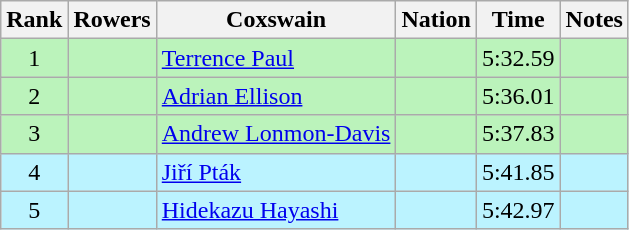<table class="wikitable sortable" style="text-align:center">
<tr>
<th>Rank</th>
<th>Rowers</th>
<th>Coxswain</th>
<th>Nation</th>
<th>Time</th>
<th>Notes</th>
</tr>
<tr bgcolor=bbf3bb>
<td>1</td>
<td align=left data-sort-value="Barber, Darren"></td>
<td align=left data-sort-value="Paul, Terrence"><a href='#'>Terrence Paul</a></td>
<td align=left></td>
<td>5:32.59</td>
<td></td>
</tr>
<tr bgcolor=bbf3bb>
<td>2</td>
<td align=left data-sort-value="But, Veniamin"></td>
<td align=left data-sort-value="Ellison, Adrian"><a href='#'>Adrian Ellison</a></td>
<td align=left></td>
<td>5:36.01</td>
<td></td>
</tr>
<tr bgcolor=bbf3bb>
<td>3</td>
<td align=left data-sort-value="Walsh, Martin"></td>
<td align=left data-sort-value="Lonmon-Davis, Andrew"><a href='#'>Andrew Lonmon-Davis</a></td>
<td align=left></td>
<td>5:37.83</td>
<td></td>
</tr>
<tr bgcolor=bbf3ff>
<td>4</td>
<td align=left data-sort-value="Marušić, Sead"></td>
<td align=left data-sort-value="Pták, Jiří"><a href='#'>Jiří Pták</a></td>
<td align=left></td>
<td>5:41.85</td>
<td></td>
</tr>
<tr bgcolor=bbf3ff>
<td>5</td>
<td align=left data-sort-value="Iwaguro, Michinori"></td>
<td align=left data-sort-value="Hayashi, Hidekazu"><a href='#'>Hidekazu Hayashi</a></td>
<td align=left></td>
<td>5:42.97</td>
<td></td>
</tr>
</table>
